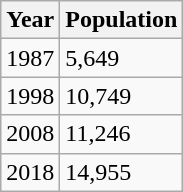<table class="wikitable">
<tr>
<th>Year</th>
<th>Population</th>
</tr>
<tr>
<td>1987</td>
<td>5,649</td>
</tr>
<tr>
<td>1998</td>
<td>10,749</td>
</tr>
<tr>
<td>2008</td>
<td>11,246</td>
</tr>
<tr>
<td>2018</td>
<td>14,955</td>
</tr>
</table>
